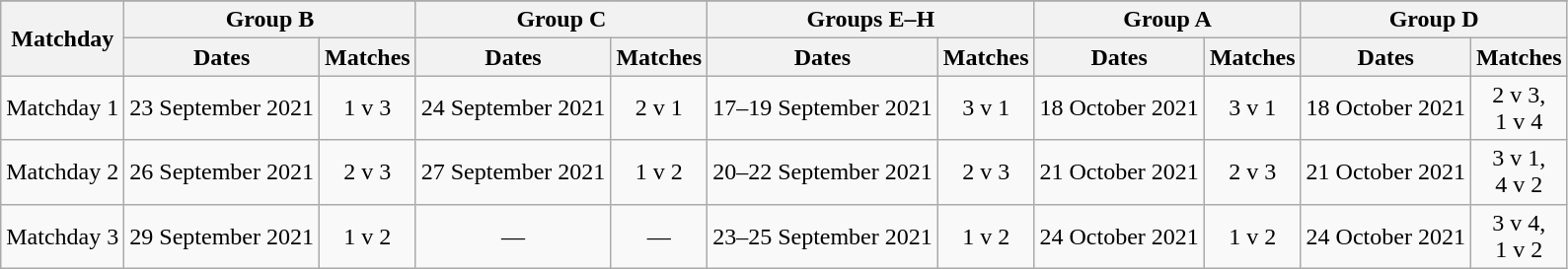<table class="wikitable" style="text-align:center">
<tr>
</tr>
<tr>
<th rowspan=2>Matchday</th>
<th colspan=2>Group B</th>
<th colspan=2>Group C</th>
<th colspan=2>Groups E–H</th>
<th colspan=2>Group A</th>
<th colspan=2>Group D</th>
</tr>
<tr>
<th>Dates</th>
<th>Matches</th>
<th>Dates</th>
<th>Matches</th>
<th>Dates</th>
<th>Matches</th>
<th>Dates</th>
<th>Matches</th>
<th>Dates</th>
<th>Matches</th>
</tr>
<tr>
<td>Matchday 1</td>
<td>23 September 2021</td>
<td>1 v 3</td>
<td>24 September 2021</td>
<td>2 v 1</td>
<td>17–19 September 2021</td>
<td>3 v 1</td>
<td>18 October 2021</td>
<td>3 v 1</td>
<td>18 October 2021</td>
<td>2 v 3,<br>1 v 4</td>
</tr>
<tr>
<td>Matchday 2</td>
<td>26 September 2021</td>
<td>2 v 3</td>
<td>27 September 2021</td>
<td>1 v 2</td>
<td>20–22 September 2021</td>
<td>2 v 3</td>
<td>21 October 2021</td>
<td>2 v 3</td>
<td>21 October 2021</td>
<td>3 v 1,<br>4 v 2</td>
</tr>
<tr>
<td>Matchday 3</td>
<td>29 September 2021</td>
<td>1 v 2</td>
<td>—</td>
<td>—</td>
<td>23–25 September 2021</td>
<td>1 v 2</td>
<td>24 October 2021</td>
<td>1 v 2</td>
<td>24 October 2021</td>
<td>3 v 4,<br>1 v 2</td>
</tr>
</table>
